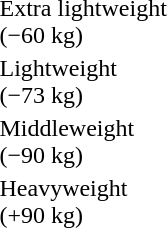<table>
<tr>
<td rowspan=2>Extra lightweight<br>(−60 kg)</td>
<td rowspan=2></td>
<td rowspan=2></td>
<td></td>
</tr>
<tr>
<td></td>
</tr>
<tr>
<td rowspan=2>Lightweight<br>(−73 kg)</td>
<td rowspan=2></td>
<td rowspan=2></td>
<td></td>
</tr>
<tr>
<td></td>
</tr>
<tr>
<td>Middleweight<br>(−90 kg)</td>
<td></td>
<td></td>
<td></td>
</tr>
<tr>
<td>Heavyweight<br>(+90 kg)</td>
<td></td>
<td></td>
<td></td>
</tr>
</table>
